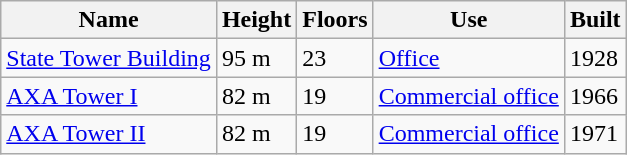<table class="wikitable">
<tr>
<th>Name</th>
<th>Height</th>
<th>Floors</th>
<th>Use</th>
<th>Built</th>
</tr>
<tr>
<td><a href='#'>State Tower Building</a></td>
<td>95 m</td>
<td>23</td>
<td><a href='#'>Office</a></td>
<td>1928</td>
</tr>
<tr>
<td><a href='#'>AXA Tower I</a></td>
<td>82 m</td>
<td>19</td>
<td><a href='#'>Commercial office</a></td>
<td>1966</td>
</tr>
<tr>
<td><a href='#'>AXA Tower II</a></td>
<td>82 m</td>
<td>19</td>
<td><a href='#'>Commercial office</a></td>
<td>1971</td>
</tr>
</table>
